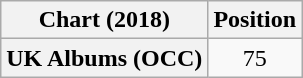<table class="wikitable plainrowheaders" style="text-align:center">
<tr>
<th scope="col">Chart (2018)</th>
<th scope="col">Position</th>
</tr>
<tr>
<th scope="row">UK Albums (OCC)</th>
<td>75</td>
</tr>
</table>
